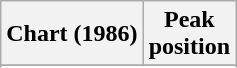<table class="wikitable sortable plainrowheaders" style="text-align:center">
<tr>
<th scope="col">Chart (1986)</th>
<th scope="col">Peak<br>position</th>
</tr>
<tr>
</tr>
<tr>
</tr>
<tr>
</tr>
<tr>
</tr>
</table>
